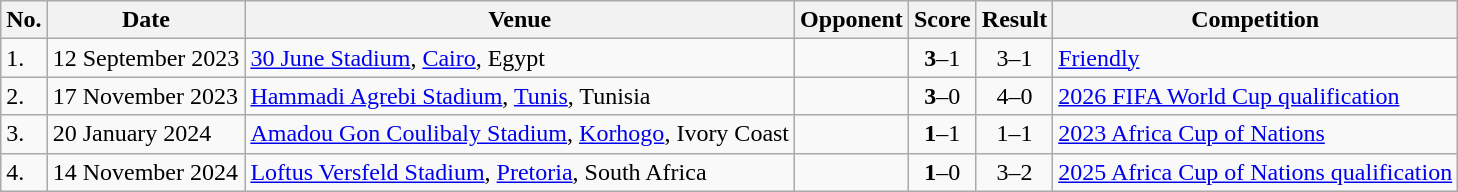<table class="wikitable">
<tr>
<th>No.</th>
<th>Date</th>
<th>Venue</th>
<th>Opponent</th>
<th>Score</th>
<th>Result</th>
<th>Competition</th>
</tr>
<tr>
<td>1.</td>
<td>12 September 2023</td>
<td><a href='#'>30 June Stadium</a>, <a href='#'>Cairo</a>, Egypt</td>
<td></td>
<td align=center><strong>3</strong>–1</td>
<td align=center>3–1</td>
<td><a href='#'>Friendly</a></td>
</tr>
<tr>
<td>2.</td>
<td>17 November 2023</td>
<td><a href='#'>Hammadi Agrebi Stadium</a>, <a href='#'>Tunis</a>, Tunisia</td>
<td></td>
<td align=center><strong>3</strong>–0</td>
<td align=center>4–0</td>
<td><a href='#'>2026 FIFA World Cup qualification</a></td>
</tr>
<tr>
<td>3.</td>
<td>20 January 2024</td>
<td><a href='#'>Amadou Gon Coulibaly Stadium</a>, <a href='#'>Korhogo</a>, Ivory Coast</td>
<td></td>
<td align=center><strong>1</strong>–1</td>
<td align=center>1–1</td>
<td><a href='#'>2023 Africa Cup of Nations</a></td>
</tr>
<tr>
<td>4.</td>
<td>14 November 2024</td>
<td><a href='#'>Loftus Versfeld Stadium</a>, <a href='#'>Pretoria</a>, South Africa</td>
<td></td>
<td align=center><strong>1</strong>–0</td>
<td align=center>3–2</td>
<td><a href='#'>2025 Africa Cup of Nations qualification</a></td>
</tr>
</table>
